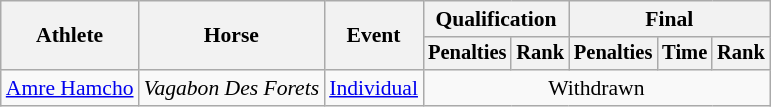<table class="wikitable" style="font-size:90%">
<tr>
<th rowspan="2">Athlete</th>
<th rowspan="2">Horse</th>
<th rowspan="2">Event</th>
<th colspan="2">Qualification</th>
<th colspan="3">Final</th>
</tr>
<tr style="font-size:95%">
<th>Penalties</th>
<th>Rank</th>
<th>Penalties</th>
<th>Time</th>
<th>Rank</th>
</tr>
<tr align=center>
<td align=left><a href='#'>Amre Hamcho</a></td>
<td align=left><em>Vagabon Des Forets</em></td>
<td align=left><a href='#'>Individual</a></td>
<td colspan=5>Withdrawn</td>
</tr>
</table>
